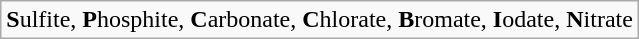<table class="wikitable">
<tr>
<td><strong>S</strong>ulfite, <strong>P</strong>hosphite, <strong>C</strong>arbonate, <strong>C</strong>hlorate, <strong>B</strong>romate, <strong>I</strong>odate, <strong>N</strong>itrate</td>
</tr>
</table>
